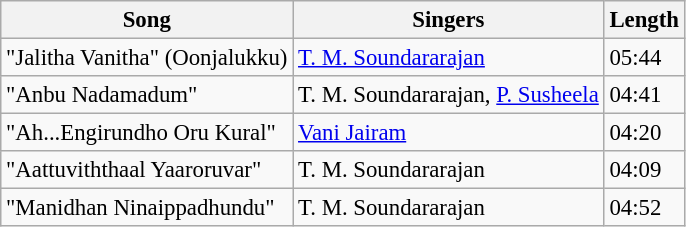<table class="wikitable" style="font-size:95%;">
<tr>
<th>Song</th>
<th>Singers</th>
<th>Length</th>
</tr>
<tr>
<td>"Jalitha Vanitha" (Oonjalukku)</td>
<td><a href='#'>T. M. Soundararajan</a></td>
<td>05:44</td>
</tr>
<tr>
<td>"Anbu Nadamadum"</td>
<td>T. M. Soundararajan, <a href='#'>P. Susheela</a></td>
<td>04:41</td>
</tr>
<tr>
<td>"Ah...Engirundho Oru Kural"</td>
<td><a href='#'>Vani Jairam</a></td>
<td>04:20</td>
</tr>
<tr>
<td>"Aattuviththaal Yaaroruvar"</td>
<td>T. M. Soundararajan</td>
<td>04:09</td>
</tr>
<tr>
<td>"Manidhan Ninaippadhundu"</td>
<td>T. M. Soundararajan</td>
<td>04:52</td>
</tr>
</table>
